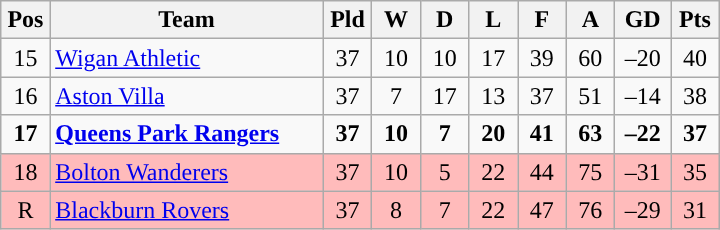<table class=wikitable align="right" style="text-align:center;">
<tr>
<th width="25px">Pos</th>
<th width="175px">Team</th>
<th width="25px">Pld</th>
<th width="25px">W</th>
<th width="25px">D</th>
<th width="25px">L</th>
<th width="25px">F</th>
<th width="25px">A</th>
<th width="30px">GD</th>
<th width="25px">Pts</th>
</tr>
<tr>
<td>15</td>
<td style="text-align:left;"><a href='#'>Wigan Athletic</a></td>
<td>37</td>
<td>10</td>
<td>10</td>
<td>17</td>
<td>39</td>
<td>60</td>
<td>–20</td>
<td>40</td>
</tr>
<tr>
<td>16</td>
<td style="text-align:left;"><a href='#'>Aston Villa</a></td>
<td>37</td>
<td>7</td>
<td>17</td>
<td>13</td>
<td>37</td>
<td>51</td>
<td>–14</td>
<td>38</td>
</tr>
<tr>
<td><strong>17</strong></td>
<td style="text-align:left;"><strong><a href='#'>Queens Park Rangers</a></strong></td>
<td><strong>37</strong></td>
<td><strong>10</strong></td>
<td><strong>7</strong></td>
<td><strong>20</strong></td>
<td><strong>41</strong></td>
<td><strong>63</strong></td>
<td><strong>–22</strong></td>
<td><strong>37</strong></td>
</tr>
<tr style="background:#ffbbbb">
<td>18</td>
<td style="text-align:left;"><a href='#'>Bolton Wanderers</a></td>
<td>37</td>
<td>10</td>
<td>5</td>
<td>22</td>
<td>44</td>
<td>75</td>
<td>–31</td>
<td>35</td>
</tr>
<tr style="background:#ffbbbb">
<td>R</td>
<td style="text-align:left;"><a href='#'>Blackburn Rovers</a></td>
<td>37</td>
<td>8</td>
<td>7</td>
<td>22</td>
<td>47</td>
<td>76</td>
<td>–29</td>
<td>31</td>
</tr>
</table>
